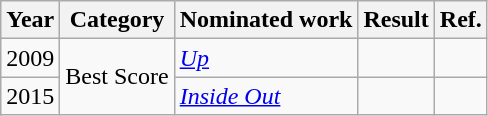<table class="wikitable">
<tr>
<th>Year</th>
<th>Category</th>
<th>Nominated work</th>
<th>Result</th>
<th>Ref.</th>
</tr>
<tr>
<td>2009</td>
<td rowspan="2">Best Score</td>
<td><em><a href='#'>Up</a></em></td>
<td></td>
<td align="center"></td>
</tr>
<tr>
<td>2015</td>
<td><em><a href='#'>Inside Out</a></em></td>
<td></td>
<td align="center"></td>
</tr>
</table>
